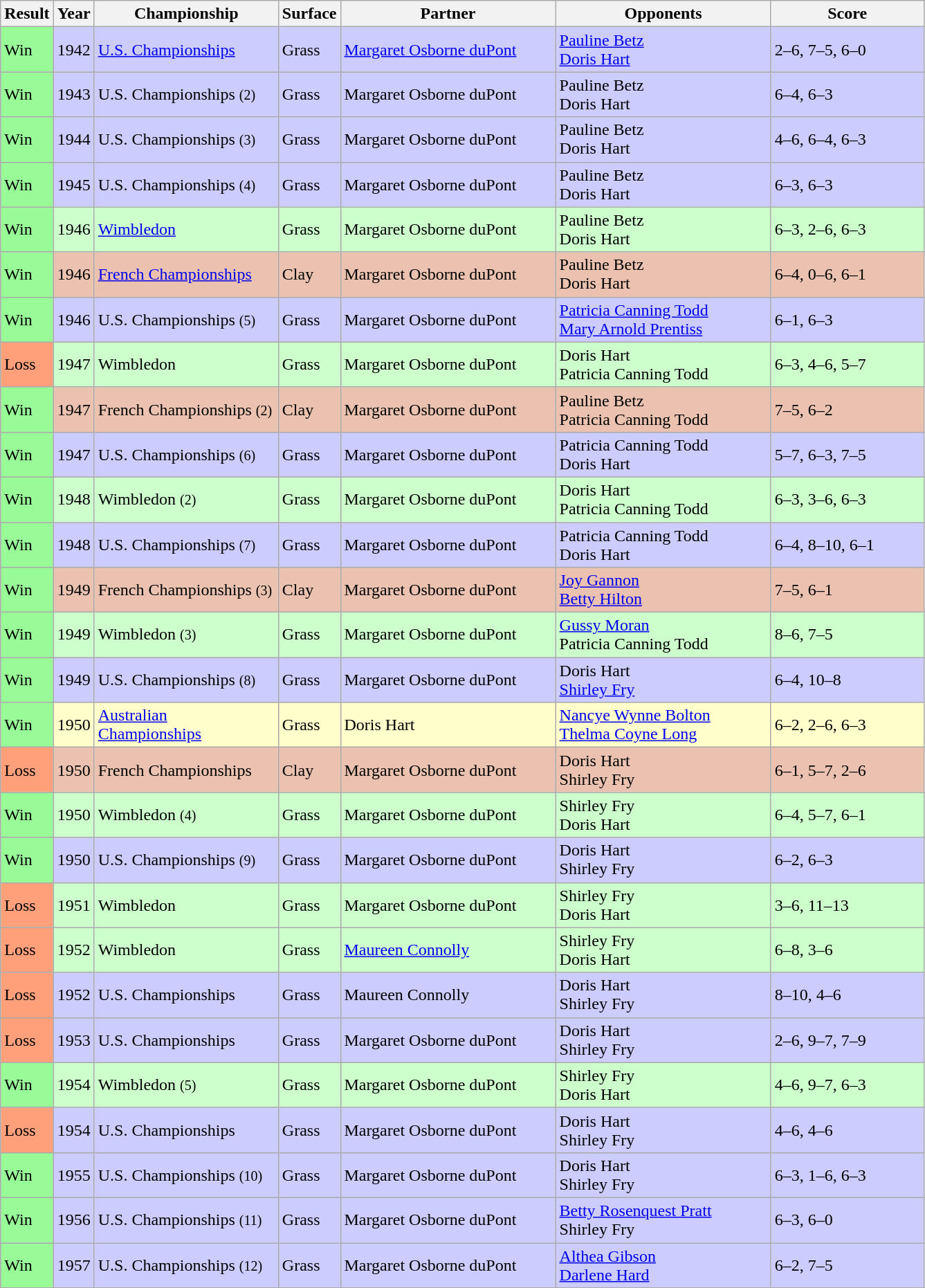<table class="sortable wikitable">
<tr>
<th style="width:40px">Result</th>
<th style="width:30px">Year</th>
<th style="width:170px">Championship</th>
<th style="width:50px">Surface</th>
<th style="width:200px">Partner</th>
<th style="width:200px">Opponents</th>
<th style="width:140px" class="unsortable">Score</th>
</tr>
<tr style="background:#ccf;">
<td style="background:#98fb98;">Win</td>
<td>1942</td>
<td><a href='#'>U.S. Championships</a></td>
<td>Grass</td>
<td> <a href='#'>Margaret Osborne duPont</a></td>
<td> <a href='#'>Pauline Betz</a><br> <a href='#'>Doris Hart</a></td>
<td>2–6, 7–5, 6–0</td>
</tr>
<tr style="background:#ccf;">
<td style="background:#98fb98;">Win</td>
<td>1943</td>
<td>U.S. Championships <small>(2)</small></td>
<td>Grass</td>
<td> Margaret Osborne duPont</td>
<td> Pauline Betz<br> Doris Hart</td>
<td>6–4, 6–3</td>
</tr>
<tr style="background:#ccf;">
<td style="background:#98fb98;">Win</td>
<td>1944</td>
<td>U.S. Championships <small>(3)</small></td>
<td>Grass</td>
<td> Margaret Osborne duPont</td>
<td> Pauline Betz<br> Doris Hart</td>
<td>4–6, 6–4, 6–3</td>
</tr>
<tr style="background:#ccf;">
<td style="background:#98fb98;">Win</td>
<td>1945</td>
<td>U.S. Championships <small>(4)</small></td>
<td>Grass</td>
<td> Margaret Osborne duPont</td>
<td> Pauline Betz<br> Doris Hart</td>
<td>6–3, 6–3</td>
</tr>
<tr style="background:#cfc;">
<td style="background:#98fb98;">Win</td>
<td>1946</td>
<td><a href='#'>Wimbledon</a></td>
<td>Grass</td>
<td> Margaret Osborne duPont</td>
<td> Pauline Betz<br> Doris Hart</td>
<td>6–3, 2–6, 6–3</td>
</tr>
<tr style="background:#ebc2af;">
<td style="background:#98fb98;">Win</td>
<td>1946</td>
<td><a href='#'>French Championships</a></td>
<td>Clay</td>
<td> Margaret Osborne duPont</td>
<td> Pauline Betz<br> Doris Hart</td>
<td>6–4, 0–6, 6–1</td>
</tr>
<tr style="background:#ccf;">
<td style="background:#98fb98;">Win</td>
<td>1946</td>
<td>U.S. Championships <small>(5)</small></td>
<td>Grass</td>
<td> Margaret Osborne duPont</td>
<td> <a href='#'>Patricia Canning Todd</a><br> <a href='#'>Mary Arnold Prentiss</a></td>
<td>6–1, 6–3</td>
</tr>
<tr style="background:#cfc;">
<td style="background:#ffa07a;">Loss</td>
<td>1947</td>
<td>Wimbledon</td>
<td>Grass</td>
<td> Margaret Osborne duPont</td>
<td> Doris Hart<br> Patricia Canning Todd</td>
<td>6–3, 4–6, 5–7</td>
</tr>
<tr style="background:#ebc2af;">
<td style="background:#98fb98;">Win</td>
<td>1947</td>
<td>French Championships <small>(2)</small></td>
<td>Clay</td>
<td> Margaret Osborne duPont</td>
<td> Pauline Betz<br> Patricia Canning Todd</td>
<td>7–5, 6–2</td>
</tr>
<tr style="background:#ccf;">
<td style="background:#98fb98;">Win</td>
<td>1947</td>
<td>U.S. Championships <small>(6)</small></td>
<td>Grass</td>
<td> Margaret Osborne duPont</td>
<td> Patricia Canning Todd<br> Doris Hart</td>
<td>5–7, 6–3, 7–5</td>
</tr>
<tr style="background:#cfc;">
<td style="background:#98fb98;">Win</td>
<td>1948</td>
<td>Wimbledon <small>(2)</small></td>
<td>Grass</td>
<td> Margaret Osborne duPont</td>
<td> Doris Hart<br> Patricia Canning Todd</td>
<td>6–3, 3–6, 6–3</td>
</tr>
<tr style="background:#ccf;">
<td style="background:#98fb98;">Win</td>
<td>1948</td>
<td>U.S. Championships <small>(7)</small></td>
<td>Grass</td>
<td> Margaret Osborne duPont</td>
<td> Patricia Canning Todd<br> Doris Hart</td>
<td>6–4, 8–10, 6–1</td>
</tr>
<tr style="background:#ebc2af;">
<td style="background:#98fb98;">Win</td>
<td>1949</td>
<td>French Championships <small>(3)</small></td>
<td>Clay</td>
<td> Margaret Osborne duPont</td>
<td> <a href='#'>Joy Gannon</a><br> <a href='#'>Betty Hilton</a></td>
<td>7–5, 6–1</td>
</tr>
<tr style="background:#cfc;">
<td style="background:#98fb98;">Win</td>
<td>1949</td>
<td>Wimbledon <small>(3)</small></td>
<td>Grass</td>
<td> Margaret Osborne duPont</td>
<td> <a href='#'>Gussy Moran</a><br> Patricia Canning Todd</td>
<td>8–6, 7–5</td>
</tr>
<tr style="background:#ccf;">
<td style="background:#98fb98;">Win</td>
<td>1949</td>
<td>U.S. Championships <small>(8)</small></td>
<td>Grass</td>
<td> Margaret Osborne duPont</td>
<td> Doris Hart<br> <a href='#'>Shirley Fry</a></td>
<td>6–4, 10–8</td>
</tr>
<tr style="background:#ffc;">
<td style="background:#98fb98;">Win</td>
<td>1950</td>
<td><a href='#'>Australian Championships</a></td>
<td>Grass</td>
<td> Doris Hart</td>
<td> <a href='#'>Nancye Wynne Bolton</a><br> <a href='#'>Thelma Coyne Long</a></td>
<td>6–2, 2–6, 6–3</td>
</tr>
<tr style="background:#ebc2af;">
<td style="background:#ffa07a;">Loss</td>
<td>1950</td>
<td>French Championships</td>
<td>Clay</td>
<td> Margaret Osborne duPont</td>
<td> Doris Hart<br> Shirley Fry</td>
<td>6–1, 5–7, 2–6</td>
</tr>
<tr style="background:#cfc;">
<td style="background:#98fb98;">Win</td>
<td>1950</td>
<td>Wimbledon <small>(4)</small></td>
<td>Grass</td>
<td> Margaret Osborne duPont</td>
<td> Shirley Fry<br> Doris Hart</td>
<td>6–4, 5–7, 6–1</td>
</tr>
<tr style="background:#ccf;">
<td style="background:#98fb98;">Win</td>
<td>1950</td>
<td>U.S. Championships <small>(9)</small></td>
<td>Grass</td>
<td> Margaret Osborne duPont</td>
<td> Doris Hart<br> Shirley Fry</td>
<td>6–2, 6–3</td>
</tr>
<tr style="background:#cfc;">
<td style="background:#ffa07a;">Loss</td>
<td>1951</td>
<td>Wimbledon</td>
<td>Grass</td>
<td> Margaret Osborne duPont</td>
<td> Shirley Fry<br> Doris Hart</td>
<td>3–6, 11–13</td>
</tr>
<tr style="background:#cfc;">
<td style="background:#ffa07a;">Loss</td>
<td>1952</td>
<td>Wimbledon</td>
<td>Grass</td>
<td> <a href='#'>Maureen Connolly</a></td>
<td> Shirley Fry<br> Doris Hart</td>
<td>6–8, 3–6</td>
</tr>
<tr style="background:#ccf;">
<td style="background:#ffa07a;">Loss</td>
<td>1952</td>
<td>U.S. Championships</td>
<td>Grass</td>
<td> Maureen Connolly</td>
<td> Doris Hart<br> Shirley Fry</td>
<td>8–10, 4–6</td>
</tr>
<tr style="background:#ccf;">
<td style="background:#ffa07a;">Loss</td>
<td>1953</td>
<td>U.S. Championships</td>
<td>Grass</td>
<td> Margaret Osborne duPont</td>
<td> Doris Hart<br> Shirley Fry</td>
<td>2–6, 9–7, 7–9</td>
</tr>
<tr style="background:#cfc;">
<td style="background:#98fb98;">Win</td>
<td>1954</td>
<td>Wimbledon <small>(5)</small></td>
<td>Grass</td>
<td> Margaret Osborne duPont</td>
<td> Shirley Fry<br> Doris Hart</td>
<td>4–6, 9–7, 6–3</td>
</tr>
<tr style="background:#ccf;">
<td style="background:#ffa07a;">Loss</td>
<td>1954</td>
<td>U.S. Championships</td>
<td>Grass</td>
<td> Margaret Osborne duPont</td>
<td> Doris Hart<br> Shirley Fry</td>
<td>4–6, 4–6</td>
</tr>
<tr style="background:#ccf;">
<td style="background:#98fb98;">Win</td>
<td>1955</td>
<td>U.S. Championships <small>(10)</small></td>
<td>Grass</td>
<td> Margaret Osborne duPont</td>
<td> Doris Hart<br> Shirley Fry</td>
<td>6–3, 1–6, 6–3</td>
</tr>
<tr style="background:#ccf;">
<td style="background:#98fb98;">Win</td>
<td>1956</td>
<td>U.S. Championships <small>(11)</small></td>
<td>Grass</td>
<td> Margaret Osborne duPont</td>
<td> <a href='#'>Betty Rosenquest Pratt</a><br> Shirley Fry</td>
<td>6–3, 6–0</td>
</tr>
<tr style="background:#ccf;">
<td style="background:#98fb98;">Win</td>
<td>1957</td>
<td>U.S. Championships <small>(12)</small></td>
<td>Grass</td>
<td> Margaret Osborne duPont</td>
<td> <a href='#'>Althea Gibson</a><br> <a href='#'>Darlene Hard</a></td>
<td>6–2, 7–5</td>
</tr>
</table>
